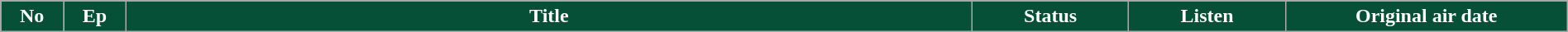<table class="wikitable plainrowheaders" style="width:100%; background:#FFFFFF">
<tr style="color:#FFFFFF">
<th style="background:#065038; width:4%">No</th>
<th style="background:#065038; width:4%">Ep</th>
<th style="background:#065038">Title</th>
<th style="background:#065038; width:10%">Status</th>
<th style="background:#065038; width:10%">Listen</th>
<th style="background:#065038; width:18%">Original air date<br>


















































</th>
</tr>
</table>
